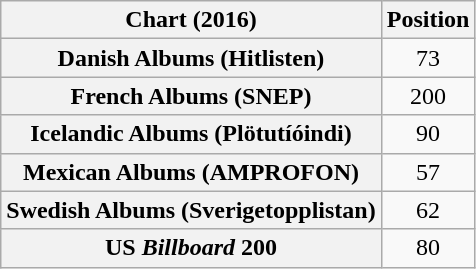<table class="wikitable sortable plainrowheaders" style="text-align:center">
<tr>
<th scope="col">Chart (2016)</th>
<th scope="col">Position</th>
</tr>
<tr>
<th scope="row">Danish Albums (Hitlisten)</th>
<td>73</td>
</tr>
<tr>
<th scope="row">French Albums (SNEP)</th>
<td>200</td>
</tr>
<tr>
<th scope="row">Icelandic Albums (Plötutíóindi)</th>
<td>90</td>
</tr>
<tr>
<th scope="row">Mexican Albums (AMPROFON)</th>
<td>57</td>
</tr>
<tr>
<th scope="row">Swedish Albums (Sverigetopplistan)</th>
<td>62</td>
</tr>
<tr>
<th scope="row">US <em>Billboard</em> 200</th>
<td>80</td>
</tr>
</table>
